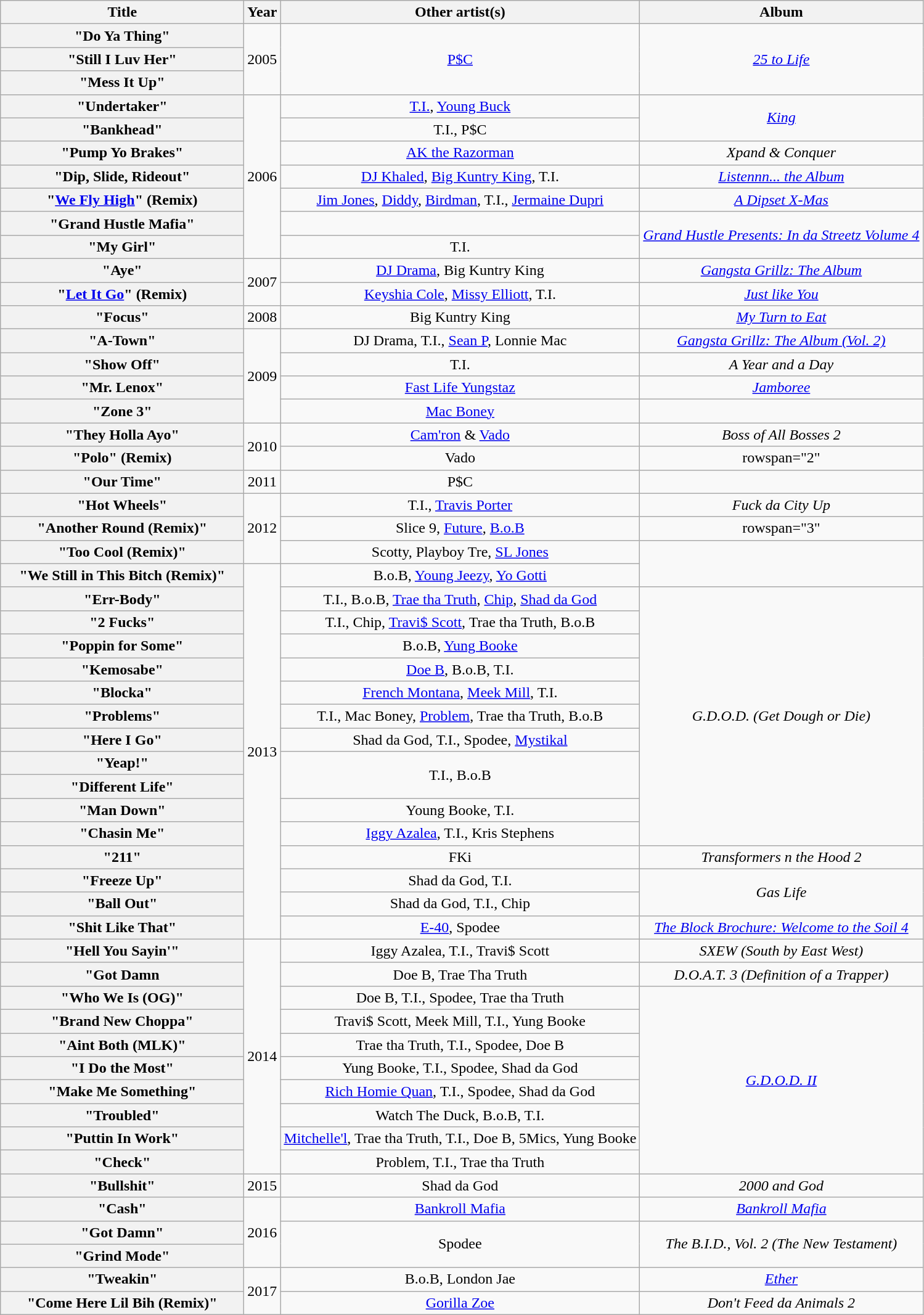<table class="wikitable plainrowheaders" style="text-align:center">
<tr>
<th scope="col" style="width:16em;">Title</th>
<th scope="col">Year</th>
<th scope="col">Other artist(s)</th>
<th scope="col">Album</th>
</tr>
<tr>
<th scope="row">"Do Ya Thing"</th>
<td rowspan="3">2005</td>
<td rowspan="3"><a href='#'>P$C</a></td>
<td rowspan="3"><em><a href='#'>25 to Life</a></em></td>
</tr>
<tr>
<th scope="row">"Still I Luv Her"</th>
</tr>
<tr>
<th scope="row">"Mess It Up"</th>
</tr>
<tr>
<th scope="row">"Undertaker"</th>
<td rowspan="7">2006</td>
<td><a href='#'>T.I.</a>, <a href='#'>Young Buck</a></td>
<td rowspan="2"><em><a href='#'>King</a></em></td>
</tr>
<tr>
<th scope="row">"Bankhead"</th>
<td>T.I., P$C</td>
</tr>
<tr>
<th scope="row">"Pump Yo Brakes"</th>
<td><a href='#'>AK the Razorman</a></td>
<td><em>Xpand & Conquer</em></td>
</tr>
<tr>
<th scope="row">"Dip, Slide, Rideout"</th>
<td><a href='#'>DJ Khaled</a>, <a href='#'>Big Kuntry King</a>, T.I.</td>
<td><em><a href='#'>Listennn... the Album</a></em></td>
</tr>
<tr>
<th scope="row">"<a href='#'>We Fly High</a>" (Remix)</th>
<td><a href='#'>Jim Jones</a>, <a href='#'>Diddy</a>, <a href='#'>Birdman</a>, T.I., <a href='#'>Jermaine Dupri</a></td>
<td><em><a href='#'>A Dipset X-Mas</a></em></td>
</tr>
<tr>
<th scope="row">"Grand Hustle Mafia"</th>
<td></td>
<td rowspan="2"><em><a href='#'>Grand Hustle Presents: In da Streetz Volume 4</a></em></td>
</tr>
<tr>
<th scope="row">"My Girl"</th>
<td>T.I.</td>
</tr>
<tr>
<th scope="row">"Aye"</th>
<td rowspan="2">2007</td>
<td><a href='#'>DJ Drama</a>, Big Kuntry King</td>
<td><em><a href='#'>Gangsta Grillz: The Album</a></em></td>
</tr>
<tr>
<th scope="row">"<a href='#'>Let It Go</a>" (Remix)</th>
<td><a href='#'>Keyshia Cole</a>, <a href='#'>Missy Elliott</a>, T.I.</td>
<td><em><a href='#'>Just like You</a></em></td>
</tr>
<tr>
<th scope="row">"Focus"</th>
<td>2008</td>
<td>Big Kuntry King</td>
<td><em><a href='#'>My Turn to Eat</a></em></td>
</tr>
<tr>
<th scope="row">"A-Town"</th>
<td rowspan="4">2009</td>
<td>DJ Drama, T.I., <a href='#'>Sean P</a>, Lonnie Mac</td>
<td><em><a href='#'>Gangsta Grillz: The Album (Vol. 2)</a></em></td>
</tr>
<tr>
<th scope="row">"Show Off"</th>
<td>T.I.</td>
<td><em>A Year and a Day</em></td>
</tr>
<tr>
<th scope="row">"Mr. Lenox"</th>
<td><a href='#'>Fast Life Yungstaz</a></td>
<td><em><a href='#'>Jamboree</a></em></td>
</tr>
<tr>
<th scope="row">"Zone 3"</th>
<td><a href='#'>Mac Boney</a></td>
<td></td>
</tr>
<tr>
<th scope="row">"They Holla Ayo"<br></th>
<td rowspan="2">2010</td>
<td><a href='#'>Cam'ron</a> & <a href='#'>Vado</a></td>
<td><em>Boss of All Bosses 2</em></td>
</tr>
<tr>
<th scope="row">"Polo" (Remix)</th>
<td>Vado</td>
<td>rowspan="2" </td>
</tr>
<tr>
<th scope="row">"Our Time"</th>
<td>2011</td>
<td>P$C</td>
</tr>
<tr>
<th scope="row">"Hot Wheels"</th>
<td rowspan="3">2012</td>
<td>T.I., <a href='#'>Travis Porter</a></td>
<td><em>Fuck da City Up</em></td>
</tr>
<tr>
<th scope="row">"Another Round (Remix)"</th>
<td>Slice 9, <a href='#'>Future</a>, <a href='#'>B.o.B</a></td>
<td>rowspan="3" </td>
</tr>
<tr>
<th scope="row">"Too Cool (Remix)"</th>
<td>Scotty, Playboy Tre, <a href='#'>SL Jones</a></td>
</tr>
<tr>
<th scope="row">"We Still in This Bitch (Remix)"</th>
<td rowspan="16">2013</td>
<td>B.o.B, <a href='#'>Young Jeezy</a>, <a href='#'>Yo Gotti</a></td>
</tr>
<tr>
<th scope="row">"Err-Body"</th>
<td>T.I., B.o.B, <a href='#'>Trae tha Truth</a>, <a href='#'>Chip</a>, <a href='#'>Shad da God</a></td>
<td rowspan="11"><em>G.D.O.D. (Get Dough or Die)</em></td>
</tr>
<tr>
<th scope="row">"2 Fucks"</th>
<td>T.I., Chip, <a href='#'>Travi$ Scott</a>, Trae tha Truth, B.o.B</td>
</tr>
<tr>
<th scope="row">"Poppin for Some"</th>
<td>B.o.B, <a href='#'>Yung Booke</a></td>
</tr>
<tr>
<th scope="row">"Kemosabe"</th>
<td><a href='#'>Doe B</a>, B.o.B, T.I.</td>
</tr>
<tr>
<th scope="row">"Blocka"</th>
<td><a href='#'>French Montana</a>, <a href='#'>Meek Mill</a>, T.I.</td>
</tr>
<tr>
<th scope="row">"Problems"</th>
<td>T.I., Mac Boney, <a href='#'>Problem</a>, Trae tha Truth, B.o.B</td>
</tr>
<tr>
<th scope="row">"Here I Go"</th>
<td>Shad da God, T.I., Spodee, <a href='#'>Mystikal</a></td>
</tr>
<tr>
<th scope="row">"Yeap!"</th>
<td rowspan="2">T.I., B.o.B</td>
</tr>
<tr>
<th scope="row">"Different Life"</th>
</tr>
<tr>
<th scope="row">"Man Down"</th>
<td>Young Booke, T.I.</td>
</tr>
<tr>
<th scope="row">"Chasin Me"</th>
<td><a href='#'>Iggy Azalea</a>, T.I., Kris Stephens</td>
</tr>
<tr>
<th scope="row">"211"</th>
<td>FKi</td>
<td><em>Transformers n the Hood 2</em></td>
</tr>
<tr>
<th scope="row">"Freeze Up"</th>
<td>Shad da God, T.I.</td>
<td rowspan="2"><em>Gas Life</em></td>
</tr>
<tr>
<th scope="row">"Ball Out"</th>
<td>Shad da God, T.I., Chip</td>
</tr>
<tr>
<th scope="row">"Shit Like That"</th>
<td><a href='#'>E-40</a>, Spodee</td>
<td><em><a href='#'>The Block Brochure: Welcome to the Soil 4</a></em></td>
</tr>
<tr>
<th scope="row">"Hell You Sayin'"</th>
<td rowspan="10">2014</td>
<td>Iggy Azalea, T.I., Travi$ Scott</td>
<td><em>SXEW (South by East West)</em></td>
</tr>
<tr>
<th scope="row">"Got Damn</th>
<td>Doe B, Trae Tha Truth</td>
<td><em>D.O.A.T. 3 (Definition of a Trapper)</em></td>
</tr>
<tr>
<th scope="row">"Who We Is (OG)"</th>
<td>Doe B, T.I., Spodee, Trae tha Truth</td>
<td rowspan="8"><em><a href='#'>G.D.O.D. II</a></em></td>
</tr>
<tr>
<th scope="row">"Brand New Choppa"</th>
<td>Travi$ Scott, Meek Mill, T.I., Yung Booke</td>
</tr>
<tr>
<th scope="row">"Aint Both (MLK)"</th>
<td>Trae tha Truth, T.I., Spodee, Doe B</td>
</tr>
<tr>
<th scope="row">"I Do the Most"</th>
<td>Yung Booke, T.I., Spodee, Shad da God</td>
</tr>
<tr>
<th scope="row">"Make Me Something"</th>
<td><a href='#'>Rich Homie Quan</a>, T.I., Spodee, Shad da God</td>
</tr>
<tr>
<th scope="row">"Troubled"</th>
<td>Watch The Duck, B.o.B, T.I.</td>
</tr>
<tr>
<th scope="row">"Puttin In Work"</th>
<td><a href='#'>Mitchelle'l</a>, Trae tha Truth, T.I., Doe B, 5Mics, Yung Booke</td>
</tr>
<tr>
<th scope="row">"Check"</th>
<td>Problem, T.I., Trae tha Truth</td>
</tr>
<tr>
<th scope="row">"Bullshit"</th>
<td>2015</td>
<td>Shad da God</td>
<td><em>2000 and God</em></td>
</tr>
<tr>
<th scope="row">"Cash"</th>
<td rowspan="3">2016</td>
<td><a href='#'>Bankroll Mafia</a></td>
<td><em><a href='#'>Bankroll Mafia</a></em></td>
</tr>
<tr>
<th scope="row">"Got Damn"</th>
<td rowspan="2">Spodee</td>
<td rowspan="2"><em>The B.I.D., Vol. 2 (The New Testament)</em></td>
</tr>
<tr>
<th scope="row">"Grind Mode"</th>
</tr>
<tr>
<th scope="row">"Tweakin"</th>
<td rowspan="2">2017</td>
<td>B.o.B, London Jae</td>
<td><em><a href='#'>Ether</a></em></td>
</tr>
<tr>
<th scope="row">"Come Here Lil Bih (Remix)"</th>
<td><a href='#'>Gorilla Zoe</a></td>
<td><em>Don't Feed da Animals 2</em></td>
</tr>
</table>
